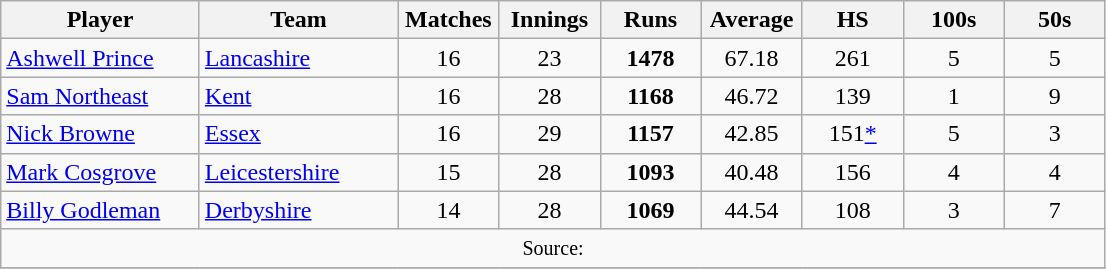<table class="wikitable" style="text-align:center;">
<tr>
<th width=125>Player</th>
<th width=125>Team</th>
<th width=60>Matches</th>
<th width=60>Innings</th>
<th width=60>Runs</th>
<th width=60>Average</th>
<th width=60>HS</th>
<th width=60>100s</th>
<th width=60>50s</th>
</tr>
<tr>
<td align="left"><a href='#'>Ashwell Prince</a></td>
<td align="left"><a href='#'>Lancashire</a></td>
<td>16</td>
<td>23</td>
<td><strong>1478</strong></td>
<td>67.18</td>
<td>261</td>
<td>5</td>
<td>5</td>
</tr>
<tr>
<td align="left"><a href='#'>Sam Northeast</a></td>
<td align="left"><a href='#'>Kent</a></td>
<td>16</td>
<td>28</td>
<td><strong>1168</strong></td>
<td>46.72</td>
<td>139</td>
<td>1</td>
<td>9</td>
</tr>
<tr>
<td align="left"><a href='#'>Nick Browne</a></td>
<td align="left"><a href='#'>Essex</a></td>
<td>16</td>
<td>29</td>
<td><strong>1157</strong></td>
<td>42.85</td>
<td>151<a href='#'>*</a></td>
<td>5</td>
<td>3</td>
</tr>
<tr>
<td align="left"><a href='#'>Mark Cosgrove</a></td>
<td align="left"><a href='#'>Leicestershire</a></td>
<td>15</td>
<td>28</td>
<td><strong>1093</strong></td>
<td>40.48</td>
<td>156</td>
<td>4</td>
<td>4</td>
</tr>
<tr>
<td align="left"><a href='#'>Billy Godleman</a></td>
<td align="left"><a href='#'>Derbyshire</a></td>
<td>14</td>
<td>28</td>
<td><strong>1069</strong></td>
<td>44.54</td>
<td>108</td>
<td>3</td>
<td>7</td>
</tr>
<tr>
<td colspan=9><small>Source:</small></td>
</tr>
<tr>
</tr>
</table>
